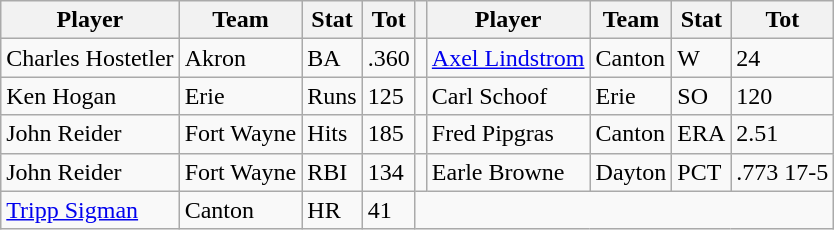<table class="wikitable">
<tr>
<th>Player</th>
<th>Team</th>
<th>Stat</th>
<th>Tot</th>
<th></th>
<th>Player</th>
<th>Team</th>
<th>Stat</th>
<th>Tot</th>
</tr>
<tr>
<td>Charles Hostetler</td>
<td>Akron</td>
<td>BA</td>
<td>.360</td>
<td></td>
<td><a href='#'>Axel Lindstrom</a></td>
<td>Canton</td>
<td>W</td>
<td>24</td>
</tr>
<tr>
<td>Ken Hogan</td>
<td>Erie</td>
<td>Runs</td>
<td>125</td>
<td></td>
<td>Carl Schoof</td>
<td>Erie</td>
<td>SO</td>
<td>120</td>
</tr>
<tr>
<td>John Reider</td>
<td>Fort Wayne</td>
<td>Hits</td>
<td>185</td>
<td></td>
<td>Fred Pipgras</td>
<td>Canton</td>
<td>ERA</td>
<td>2.51</td>
</tr>
<tr>
<td>John Reider</td>
<td>Fort Wayne</td>
<td>RBI</td>
<td>134</td>
<td></td>
<td>Earle Browne</td>
<td>Dayton</td>
<td>PCT</td>
<td>.773 17-5</td>
</tr>
<tr>
<td><a href='#'>Tripp Sigman</a></td>
<td>Canton</td>
<td>HR</td>
<td>41</td>
</tr>
</table>
